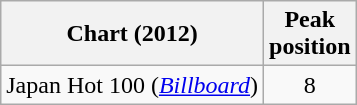<table class="wikitable">
<tr>
<th>Chart (2012)</th>
<th>Peak<br>position</th>
</tr>
<tr>
<td>Japan Hot 100 (<em><a href='#'>Billboard</a></em>)</td>
<td style="text-align:center;">8</td>
</tr>
</table>
